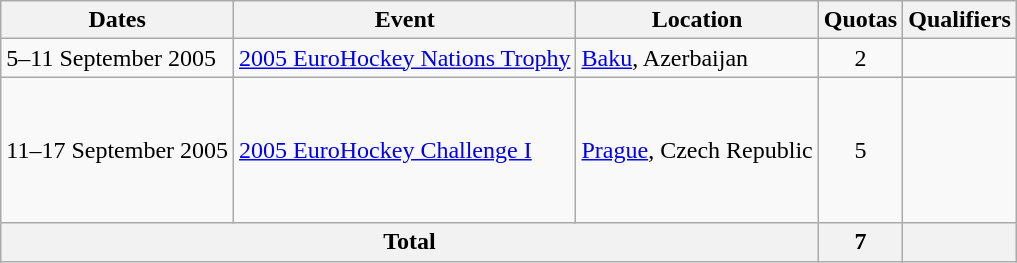<table class=wikitable>
<tr>
<th>Dates</th>
<th>Event</th>
<th>Location</th>
<th>Quotas</th>
<th>Qualifiers</th>
</tr>
<tr>
<td>5–11 September 2005</td>
<td><a href='#'>2005 EuroHockey Nations Trophy</a></td>
<td><a href='#'>Baku</a>, Azerbaijan</td>
<td align=center>2</td>
<td><br></td>
</tr>
<tr>
<td>11–17 September 2005</td>
<td><a href='#'>2005 EuroHockey Challenge I</a></td>
<td><a href='#'>Prague</a>, Czech Republic</td>
<td align=center>5</td>
<td><s></s><br><br><br><br><br></td>
</tr>
<tr>
<th colspan="3">Total</th>
<th>7</th>
<th></th>
</tr>
</table>
